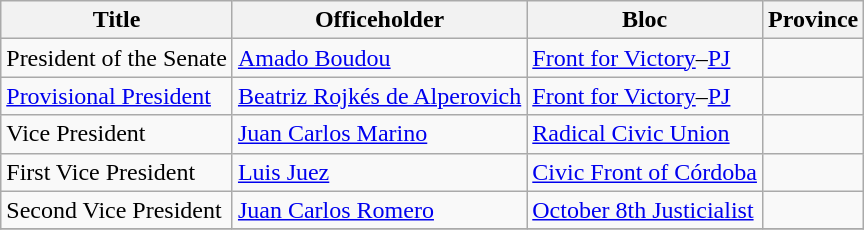<table class="wikitable">
<tr>
<th>Title</th>
<th>Officeholder</th>
<th>Bloc</th>
<th>Province</th>
</tr>
<tr>
<td>President of the Senate</td>
<td><a href='#'>Amado Boudou</a></td>
<td><a href='#'>Front for Victory</a>–<a href='#'>PJ</a></td>
<td></td>
</tr>
<tr>
<td><a href='#'>Provisional President</a></td>
<td><a href='#'>Beatriz Rojkés de Alperovich</a></td>
<td><a href='#'>Front for Victory</a>–<a href='#'>PJ</a></td>
<td></td>
</tr>
<tr>
<td>Vice President</td>
<td><a href='#'>Juan Carlos Marino</a></td>
<td><a href='#'>Radical Civic Union</a></td>
<td></td>
</tr>
<tr>
<td>First Vice President</td>
<td><a href='#'>Luis Juez</a></td>
<td><a href='#'>Civic Front of Córdoba</a></td>
<td></td>
</tr>
<tr>
<td>Second Vice President</td>
<td><a href='#'>Juan Carlos Romero</a></td>
<td><a href='#'>October 8th Justicialist</a></td>
<td></td>
</tr>
<tr>
</tr>
</table>
